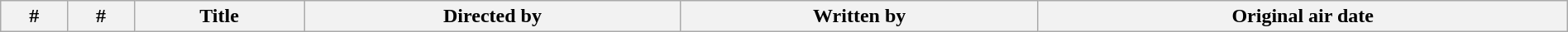<table class="wikitable plainrowheaders" style="width:100%; margin:auto;">
<tr>
<th>#</th>
<th>#</th>
<th>Title</th>
<th>Directed by</th>
<th>Written by</th>
<th>Original air date<br>
















</th>
</tr>
</table>
